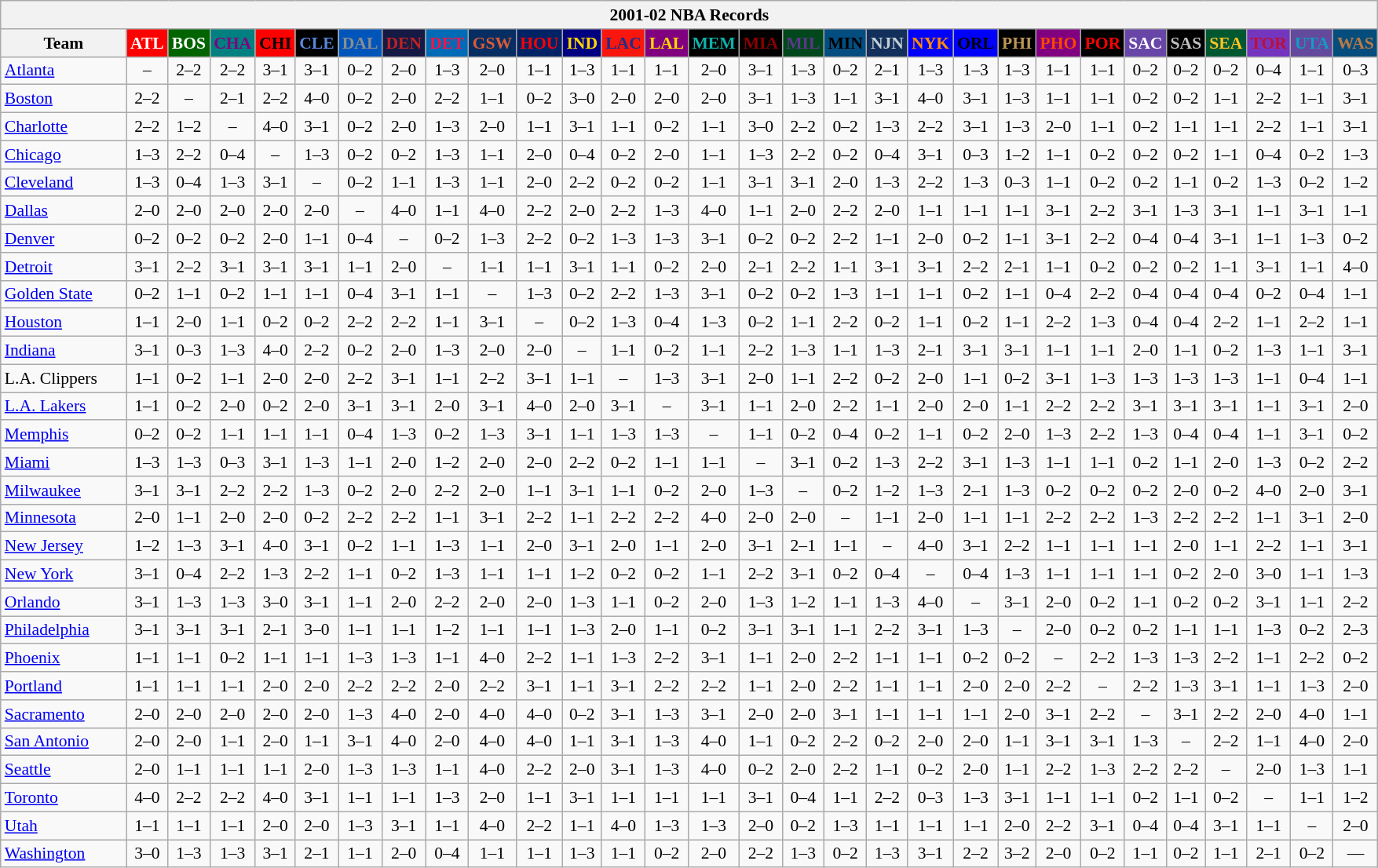<table class="wikitable" style="font-size:90%; text-align:center;">
<tr>
<th colspan=30>2001-02 NBA Records</th>
</tr>
<tr>
<th width=100>Team</th>
<th style="background:#FF0000;color:#FFFFFF;width=35">ATL</th>
<th style="background:#006400;color:#FFFFFF;width=35">BOS</th>
<th style="background:#008080;color:#800080;width=35">CHA</th>
<th style="background:#FF0000;color:#000000;width=35">CHI</th>
<th style="background:#000000;color:#5787DC;width=35">CLE</th>
<th style="background:#0055BA;color:#898D8F;width=35">DAL</th>
<th style="background:#141A44;color:#BC2224;width=35">DEN</th>
<th style="background:#006BB7;color:#ED164B;width=35">DET</th>
<th style="background:#072E63;color:#DC5A34;width=35">GSW</th>
<th style="background:#002366;color:#FF0000;width=35">HOU</th>
<th style="background:#000080;color:#FFD700;width=35">IND</th>
<th style="background:#F9160D;color:#1A2E8B;width=35">LAC</th>
<th style="background:#800080;color:#FFD700;width=35">LAL</th>
<th style="background:#000000;color:#0CB2AC;width=35">MEM</th>
<th style="background:#000000;color:#8B0000;width=35">MIA</th>
<th style="background:#00471B;color:#5C378A;width=35">MIL</th>
<th style="background:#044D80;color:#000000;width=35">MIN</th>
<th style="background:#12305B;color:#C4CED4;width=35">NJN</th>
<th style="background:#0000FF;color:#FF8C00;width=35">NYK</th>
<th style="background:#0000FF;color:#000000;width=35">ORL</th>
<th style="background:#000000;color:#BB9754;width=35">PHI</th>
<th style="background:#800080;color:#FF4500;width=35">PHO</th>
<th style="background:#000000;color:#FF0000;width=35">POR</th>
<th style="background:#6846A8;color:#FFFFFF;width=35">SAC</th>
<th style="background:#000000;color:#C0C0C0;width=35">SAS</th>
<th style="background:#005831;color:#FFC322;width=35">SEA</th>
<th style="background:#7436BF;color:#BE0F34;width=35">TOR</th>
<th style="background:#644A9C;color:#149BC7;width=35">UTA</th>
<th style="background:#044D7D;color:#BC7A44;width=35">WAS</th>
</tr>
<tr>
<td style="text-align:left;"><a href='#'>Atlanta</a></td>
<td>–</td>
<td>2–2</td>
<td>2–2</td>
<td>3–1</td>
<td>3–1</td>
<td>0–2</td>
<td>2–0</td>
<td>1–3</td>
<td>2–0</td>
<td>1–1</td>
<td>1–3</td>
<td>1–1</td>
<td>1–1</td>
<td>2–0</td>
<td>3–1</td>
<td>1–3</td>
<td>0–2</td>
<td>2–1</td>
<td>1–3</td>
<td>1–3</td>
<td>1–3</td>
<td>1–1</td>
<td>1–1</td>
<td>0–2</td>
<td>0–2</td>
<td>0–2</td>
<td>0–4</td>
<td>1–1</td>
<td>0–3</td>
</tr>
<tr>
<td style="text-align:left;"><a href='#'>Boston</a></td>
<td>2–2</td>
<td>–</td>
<td>2–1</td>
<td>2–2</td>
<td>4–0</td>
<td>0–2</td>
<td>2–0</td>
<td>2–2</td>
<td>1–1</td>
<td>0–2</td>
<td>3–0</td>
<td>2–0</td>
<td>2–0</td>
<td>2–0</td>
<td>3–1</td>
<td>1–3</td>
<td>1–1</td>
<td>3–1</td>
<td>4–0</td>
<td>3–1</td>
<td>1–3</td>
<td>1–1</td>
<td>1–1</td>
<td>0–2</td>
<td>0–2</td>
<td>1–1</td>
<td>2–2</td>
<td>1–1</td>
<td>3–1</td>
</tr>
<tr>
<td style="text-align:left;"><a href='#'>Charlotte</a></td>
<td>2–2</td>
<td>1–2</td>
<td>–</td>
<td>4–0</td>
<td>3–1</td>
<td>0–2</td>
<td>2–0</td>
<td>1–3</td>
<td>2–0</td>
<td>1–1</td>
<td>3–1</td>
<td>1–1</td>
<td>0–2</td>
<td>1–1</td>
<td>3–0</td>
<td>2–2</td>
<td>0–2</td>
<td>1–3</td>
<td>2–2</td>
<td>3–1</td>
<td>1–3</td>
<td>2–0</td>
<td>1–1</td>
<td>0–2</td>
<td>1–1</td>
<td>1–1</td>
<td>2–2</td>
<td>1–1</td>
<td>3–1</td>
</tr>
<tr>
<td style="text-align:left;"><a href='#'>Chicago</a></td>
<td>1–3</td>
<td>2–2</td>
<td>0–4</td>
<td>–</td>
<td>1–3</td>
<td>0–2</td>
<td>0–2</td>
<td>1–3</td>
<td>1–1</td>
<td>2–0</td>
<td>0–4</td>
<td>0–2</td>
<td>2–0</td>
<td>1–1</td>
<td>1–3</td>
<td>2–2</td>
<td>0–2</td>
<td>0–4</td>
<td>3–1</td>
<td>0–3</td>
<td>1–2</td>
<td>1–1</td>
<td>0–2</td>
<td>0–2</td>
<td>0–2</td>
<td>1–1</td>
<td>0–4</td>
<td>0–2</td>
<td>1–3</td>
</tr>
<tr>
<td style="text-align:left;"><a href='#'>Cleveland</a></td>
<td>1–3</td>
<td>0–4</td>
<td>1–3</td>
<td>3–1</td>
<td>–</td>
<td>0–2</td>
<td>1–1</td>
<td>1–3</td>
<td>1–1</td>
<td>2–0</td>
<td>2–2</td>
<td>0–2</td>
<td>0–2</td>
<td>1–1</td>
<td>3–1</td>
<td>3–1</td>
<td>2–0</td>
<td>1–3</td>
<td>2–2</td>
<td>1–3</td>
<td>0–3</td>
<td>1–1</td>
<td>0–2</td>
<td>0–2</td>
<td>1–1</td>
<td>0–2</td>
<td>1–3</td>
<td>0–2</td>
<td>1–2</td>
</tr>
<tr>
<td style="text-align:left;"><a href='#'>Dallas</a></td>
<td>2–0</td>
<td>2–0</td>
<td>2–0</td>
<td>2–0</td>
<td>2–0</td>
<td>–</td>
<td>4–0</td>
<td>1–1</td>
<td>4–0</td>
<td>2–2</td>
<td>2–0</td>
<td>2–2</td>
<td>1–3</td>
<td>4–0</td>
<td>1–1</td>
<td>2–0</td>
<td>2–2</td>
<td>2–0</td>
<td>1–1</td>
<td>1–1</td>
<td>1–1</td>
<td>3–1</td>
<td>2–2</td>
<td>3–1</td>
<td>1–3</td>
<td>3–1</td>
<td>1–1</td>
<td>3–1</td>
<td>1–1</td>
</tr>
<tr>
<td style="text-align:left;"><a href='#'>Denver</a></td>
<td>0–2</td>
<td>0–2</td>
<td>0–2</td>
<td>2–0</td>
<td>1–1</td>
<td>0–4</td>
<td>–</td>
<td>0–2</td>
<td>1–3</td>
<td>2–2</td>
<td>0–2</td>
<td>1–3</td>
<td>1–3</td>
<td>3–1</td>
<td>0–2</td>
<td>0–2</td>
<td>2–2</td>
<td>1–1</td>
<td>2–0</td>
<td>0–2</td>
<td>1–1</td>
<td>3–1</td>
<td>2–2</td>
<td>0–4</td>
<td>0–4</td>
<td>3–1</td>
<td>1–1</td>
<td>1–3</td>
<td>0–2</td>
</tr>
<tr>
<td style="text-align:left;"><a href='#'>Detroit</a></td>
<td>3–1</td>
<td>2–2</td>
<td>3–1</td>
<td>3–1</td>
<td>3–1</td>
<td>1–1</td>
<td>2–0</td>
<td>–</td>
<td>1–1</td>
<td>1–1</td>
<td>3–1</td>
<td>1–1</td>
<td>0–2</td>
<td>2–0</td>
<td>2–1</td>
<td>2–2</td>
<td>1–1</td>
<td>3–1</td>
<td>3–1</td>
<td>2–2</td>
<td>2–1</td>
<td>1–1</td>
<td>0–2</td>
<td>0–2</td>
<td>0–2</td>
<td>1–1</td>
<td>3–1</td>
<td>1–1</td>
<td>4–0</td>
</tr>
<tr>
<td style="text-align:left;"><a href='#'>Golden State</a></td>
<td>0–2</td>
<td>1–1</td>
<td>0–2</td>
<td>1–1</td>
<td>1–1</td>
<td>0–4</td>
<td>3–1</td>
<td>1–1</td>
<td>–</td>
<td>1–3</td>
<td>0–2</td>
<td>2–2</td>
<td>1–3</td>
<td>3–1</td>
<td>0–2</td>
<td>0–2</td>
<td>1–3</td>
<td>1–1</td>
<td>1–1</td>
<td>0–2</td>
<td>1–1</td>
<td>0–4</td>
<td>2–2</td>
<td>0–4</td>
<td>0–4</td>
<td>0–4</td>
<td>0–2</td>
<td>0–4</td>
<td>1–1</td>
</tr>
<tr>
<td style="text-align:left;"><a href='#'>Houston</a></td>
<td>1–1</td>
<td>2–0</td>
<td>1–1</td>
<td>0–2</td>
<td>0–2</td>
<td>2–2</td>
<td>2–2</td>
<td>1–1</td>
<td>3–1</td>
<td>–</td>
<td>0–2</td>
<td>1–3</td>
<td>0–4</td>
<td>1–3</td>
<td>0–2</td>
<td>1–1</td>
<td>2–2</td>
<td>0–2</td>
<td>1–1</td>
<td>0–2</td>
<td>1–1</td>
<td>2–2</td>
<td>1–3</td>
<td>0–4</td>
<td>0–4</td>
<td>2–2</td>
<td>1–1</td>
<td>2–2</td>
<td>1–1</td>
</tr>
<tr>
<td style="text-align:left;"><a href='#'>Indiana</a></td>
<td>3–1</td>
<td>0–3</td>
<td>1–3</td>
<td>4–0</td>
<td>2–2</td>
<td>0–2</td>
<td>2–0</td>
<td>1–3</td>
<td>2–0</td>
<td>2–0</td>
<td>–</td>
<td>1–1</td>
<td>0–2</td>
<td>1–1</td>
<td>2–2</td>
<td>1–3</td>
<td>1–1</td>
<td>1–3</td>
<td>2–1</td>
<td>3–1</td>
<td>3–1</td>
<td>1–1</td>
<td>1–1</td>
<td>2–0</td>
<td>1–1</td>
<td>0–2</td>
<td>1–3</td>
<td>1–1</td>
<td>3–1</td>
</tr>
<tr>
<td style="text-align:left;">L.A. Clippers</td>
<td>1–1</td>
<td>0–2</td>
<td>1–1</td>
<td>2–0</td>
<td>2–0</td>
<td>2–2</td>
<td>3–1</td>
<td>1–1</td>
<td>2–2</td>
<td>3–1</td>
<td>1–1</td>
<td>–</td>
<td>1–3</td>
<td>3–1</td>
<td>2–0</td>
<td>1–1</td>
<td>2–2</td>
<td>0–2</td>
<td>2–0</td>
<td>1–1</td>
<td>0–2</td>
<td>3–1</td>
<td>1–3</td>
<td>1–3</td>
<td>1–3</td>
<td>1–3</td>
<td>1–1</td>
<td>0–4</td>
<td>1–1</td>
</tr>
<tr>
<td style="text-align:left;"><a href='#'>L.A. Lakers</a></td>
<td>1–1</td>
<td>0–2</td>
<td>2–0</td>
<td>0–2</td>
<td>2–0</td>
<td>3–1</td>
<td>3–1</td>
<td>2–0</td>
<td>3–1</td>
<td>4–0</td>
<td>2–0</td>
<td>3–1</td>
<td>–</td>
<td>3–1</td>
<td>1–1</td>
<td>2–0</td>
<td>2–2</td>
<td>1–1</td>
<td>2–0</td>
<td>2–0</td>
<td>1–1</td>
<td>2–2</td>
<td>2–2</td>
<td>3–1</td>
<td>3–1</td>
<td>3–1</td>
<td>1–1</td>
<td>3–1</td>
<td>2–0</td>
</tr>
<tr>
<td style="text-align:left;"><a href='#'>Memphis</a></td>
<td>0–2</td>
<td>0–2</td>
<td>1–1</td>
<td>1–1</td>
<td>1–1</td>
<td>0–4</td>
<td>1–3</td>
<td>0–2</td>
<td>1–3</td>
<td>3–1</td>
<td>1–1</td>
<td>1–3</td>
<td>1–3</td>
<td>–</td>
<td>1–1</td>
<td>0–2</td>
<td>0–4</td>
<td>0–2</td>
<td>1–1</td>
<td>0–2</td>
<td>2–0</td>
<td>1–3</td>
<td>2–2</td>
<td>1–3</td>
<td>0–4</td>
<td>0–4</td>
<td>1–1</td>
<td>3–1</td>
<td>0–2</td>
</tr>
<tr>
<td style="text-align:left;"><a href='#'>Miami</a></td>
<td>1–3</td>
<td>1–3</td>
<td>0–3</td>
<td>3–1</td>
<td>1–3</td>
<td>1–1</td>
<td>2–0</td>
<td>1–2</td>
<td>2–0</td>
<td>2–0</td>
<td>2–2</td>
<td>0–2</td>
<td>1–1</td>
<td>1–1</td>
<td>–</td>
<td>3–1</td>
<td>0–2</td>
<td>1–3</td>
<td>2–2</td>
<td>3–1</td>
<td>1–3</td>
<td>1–1</td>
<td>1–1</td>
<td>0–2</td>
<td>1–1</td>
<td>2–0</td>
<td>1–3</td>
<td>0–2</td>
<td>2–2</td>
</tr>
<tr>
<td style="text-align:left;"><a href='#'>Milwaukee</a></td>
<td>3–1</td>
<td>3–1</td>
<td>2–2</td>
<td>2–2</td>
<td>1–3</td>
<td>0–2</td>
<td>2–0</td>
<td>2–2</td>
<td>2–0</td>
<td>1–1</td>
<td>3–1</td>
<td>1–1</td>
<td>0–2</td>
<td>2–0</td>
<td>1–3</td>
<td>–</td>
<td>0–2</td>
<td>1–2</td>
<td>1–3</td>
<td>2–1</td>
<td>1–3</td>
<td>0–2</td>
<td>0–2</td>
<td>0–2</td>
<td>2–0</td>
<td>0–2</td>
<td>4–0</td>
<td>2–0</td>
<td>3–1</td>
</tr>
<tr>
<td style="text-align:left;"><a href='#'>Minnesota</a></td>
<td>2–0</td>
<td>1–1</td>
<td>2–0</td>
<td>2–0</td>
<td>0–2</td>
<td>2–2</td>
<td>2–2</td>
<td>1–1</td>
<td>3–1</td>
<td>2–2</td>
<td>1–1</td>
<td>2–2</td>
<td>2–2</td>
<td>4–0</td>
<td>2–0</td>
<td>2–0</td>
<td>–</td>
<td>1–1</td>
<td>2–0</td>
<td>1–1</td>
<td>1–1</td>
<td>2–2</td>
<td>2–2</td>
<td>1–3</td>
<td>2–2</td>
<td>2–2</td>
<td>1–1</td>
<td>3–1</td>
<td>2–0</td>
</tr>
<tr>
<td style="text-align:left;"><a href='#'>New Jersey</a></td>
<td>1–2</td>
<td>1–3</td>
<td>3–1</td>
<td>4–0</td>
<td>3–1</td>
<td>0–2</td>
<td>1–1</td>
<td>1–3</td>
<td>1–1</td>
<td>2–0</td>
<td>3–1</td>
<td>2–0</td>
<td>1–1</td>
<td>2–0</td>
<td>3–1</td>
<td>2–1</td>
<td>1–1</td>
<td>–</td>
<td>4–0</td>
<td>3–1</td>
<td>2–2</td>
<td>1–1</td>
<td>1–1</td>
<td>1–1</td>
<td>2–0</td>
<td>1–1</td>
<td>2–2</td>
<td>1–1</td>
<td>3–1</td>
</tr>
<tr>
<td style="text-align:left;"><a href='#'>New York</a></td>
<td>3–1</td>
<td>0–4</td>
<td>2–2</td>
<td>1–3</td>
<td>2–2</td>
<td>1–1</td>
<td>0–2</td>
<td>1–3</td>
<td>1–1</td>
<td>1–1</td>
<td>1–2</td>
<td>0–2</td>
<td>0–2</td>
<td>1–1</td>
<td>2–2</td>
<td>3–1</td>
<td>0–2</td>
<td>0–4</td>
<td>–</td>
<td>0–4</td>
<td>1–3</td>
<td>1–1</td>
<td>1–1</td>
<td>1–1</td>
<td>0–2</td>
<td>2–0</td>
<td>3–0</td>
<td>1–1</td>
<td>1–3</td>
</tr>
<tr>
<td style="text-align:left;"><a href='#'>Orlando</a></td>
<td>3–1</td>
<td>1–3</td>
<td>1–3</td>
<td>3–0</td>
<td>3–1</td>
<td>1–1</td>
<td>2–0</td>
<td>2–2</td>
<td>2–0</td>
<td>2–0</td>
<td>1–3</td>
<td>1–1</td>
<td>0–2</td>
<td>2–0</td>
<td>1–3</td>
<td>1–2</td>
<td>1–1</td>
<td>1–3</td>
<td>4–0</td>
<td>–</td>
<td>3–1</td>
<td>2–0</td>
<td>0–2</td>
<td>1–1</td>
<td>0–2</td>
<td>0–2</td>
<td>3–1</td>
<td>1–1</td>
<td>2–2</td>
</tr>
<tr>
<td style="text-align:left;"><a href='#'>Philadelphia</a></td>
<td>3–1</td>
<td>3–1</td>
<td>3–1</td>
<td>2–1</td>
<td>3–0</td>
<td>1–1</td>
<td>1–1</td>
<td>1–2</td>
<td>1–1</td>
<td>1–1</td>
<td>1–3</td>
<td>2–0</td>
<td>1–1</td>
<td>0–2</td>
<td>3–1</td>
<td>3–1</td>
<td>1–1</td>
<td>2–2</td>
<td>3–1</td>
<td>1–3</td>
<td>–</td>
<td>2–0</td>
<td>0–2</td>
<td>0–2</td>
<td>1–1</td>
<td>1–1</td>
<td>1–3</td>
<td>0–2</td>
<td>2–3</td>
</tr>
<tr>
<td style="text-align:left;"><a href='#'>Phoenix</a></td>
<td>1–1</td>
<td>1–1</td>
<td>0–2</td>
<td>1–1</td>
<td>1–1</td>
<td>1–3</td>
<td>1–3</td>
<td>1–1</td>
<td>4–0</td>
<td>2–2</td>
<td>1–1</td>
<td>1–3</td>
<td>2–2</td>
<td>3–1</td>
<td>1–1</td>
<td>2–0</td>
<td>2–2</td>
<td>1–1</td>
<td>1–1</td>
<td>0–2</td>
<td>0–2</td>
<td>–</td>
<td>2–2</td>
<td>1–3</td>
<td>1–3</td>
<td>2–2</td>
<td>1–1</td>
<td>2–2</td>
<td>0–2</td>
</tr>
<tr>
<td style="text-align:left;"><a href='#'>Portland</a></td>
<td>1–1</td>
<td>1–1</td>
<td>1–1</td>
<td>2–0</td>
<td>2–0</td>
<td>2–2</td>
<td>2–2</td>
<td>2–0</td>
<td>2–2</td>
<td>3–1</td>
<td>1–1</td>
<td>3–1</td>
<td>2–2</td>
<td>2–2</td>
<td>1–1</td>
<td>2–0</td>
<td>2–2</td>
<td>1–1</td>
<td>1–1</td>
<td>2–0</td>
<td>2–0</td>
<td>2–2</td>
<td>–</td>
<td>2–2</td>
<td>1–3</td>
<td>3–1</td>
<td>1–1</td>
<td>1–3</td>
<td>2–0</td>
</tr>
<tr>
<td style="text-align:left;"><a href='#'>Sacramento</a></td>
<td>2–0</td>
<td>2–0</td>
<td>2–0</td>
<td>2–0</td>
<td>2–0</td>
<td>1–3</td>
<td>4–0</td>
<td>2–0</td>
<td>4–0</td>
<td>4–0</td>
<td>0–2</td>
<td>3–1</td>
<td>1–3</td>
<td>3–1</td>
<td>2–0</td>
<td>2–0</td>
<td>3–1</td>
<td>1–1</td>
<td>1–1</td>
<td>1–1</td>
<td>2–0</td>
<td>3–1</td>
<td>2–2</td>
<td>–</td>
<td>3–1</td>
<td>2–2</td>
<td>2–0</td>
<td>4–0</td>
<td>1–1</td>
</tr>
<tr>
<td style="text-align:left;"><a href='#'>San Antonio</a></td>
<td>2–0</td>
<td>2–0</td>
<td>1–1</td>
<td>2–0</td>
<td>1–1</td>
<td>3–1</td>
<td>4–0</td>
<td>2–0</td>
<td>4–0</td>
<td>4–0</td>
<td>1–1</td>
<td>3–1</td>
<td>1–3</td>
<td>4–0</td>
<td>1–1</td>
<td>0–2</td>
<td>2–2</td>
<td>0–2</td>
<td>2–0</td>
<td>2–0</td>
<td>1–1</td>
<td>3–1</td>
<td>3–1</td>
<td>1–3</td>
<td>–</td>
<td>2–2</td>
<td>1–1</td>
<td>4–0</td>
<td>2–0</td>
</tr>
<tr>
<td style="text-align:left;"><a href='#'>Seattle</a></td>
<td>2–0</td>
<td>1–1</td>
<td>1–1</td>
<td>1–1</td>
<td>2–0</td>
<td>1–3</td>
<td>1–3</td>
<td>1–1</td>
<td>4–0</td>
<td>2–2</td>
<td>2–0</td>
<td>3–1</td>
<td>1–3</td>
<td>4–0</td>
<td>0–2</td>
<td>2–0</td>
<td>2–2</td>
<td>1–1</td>
<td>0–2</td>
<td>2–0</td>
<td>1–1</td>
<td>2–2</td>
<td>1–3</td>
<td>2–2</td>
<td>2–2</td>
<td>–</td>
<td>2–0</td>
<td>1–3</td>
<td>1–1</td>
</tr>
<tr>
<td style="text-align:left;"><a href='#'>Toronto</a></td>
<td>4–0</td>
<td>2–2</td>
<td>2–2</td>
<td>4–0</td>
<td>3–1</td>
<td>1–1</td>
<td>1–1</td>
<td>1–3</td>
<td>2–0</td>
<td>1–1</td>
<td>3–1</td>
<td>1–1</td>
<td>1–1</td>
<td>1–1</td>
<td>3–1</td>
<td>0–4</td>
<td>1–1</td>
<td>2–2</td>
<td>0–3</td>
<td>1–3</td>
<td>3–1</td>
<td>1–1</td>
<td>1–1</td>
<td>0–2</td>
<td>1–1</td>
<td>0–2</td>
<td>–</td>
<td>1–1</td>
<td>1–2</td>
</tr>
<tr>
<td style="text-align:left;"><a href='#'>Utah</a></td>
<td>1–1</td>
<td>1–1</td>
<td>1–1</td>
<td>2–0</td>
<td>2–0</td>
<td>1–3</td>
<td>3–1</td>
<td>1–1</td>
<td>4–0</td>
<td>2–2</td>
<td>1–1</td>
<td>4–0</td>
<td>1–3</td>
<td>1–3</td>
<td>2–0</td>
<td>0–2</td>
<td>1–3</td>
<td>1–1</td>
<td>1–1</td>
<td>1–1</td>
<td>2–0</td>
<td>2–2</td>
<td>3–1</td>
<td>0–4</td>
<td>0–4</td>
<td>3–1</td>
<td>1–1</td>
<td>–</td>
<td>2–0</td>
</tr>
<tr>
<td style="text-align:left;"><a href='#'>Washington</a></td>
<td>3–0</td>
<td>1–3</td>
<td>1–3</td>
<td>3–1</td>
<td>2–1</td>
<td>1–1</td>
<td>2–0</td>
<td>0–4</td>
<td>1–1</td>
<td>1–1</td>
<td>1–3</td>
<td>1–1</td>
<td>0–2</td>
<td>2–0</td>
<td>2–2</td>
<td>1–3</td>
<td>0–2</td>
<td>1–3</td>
<td>3–1</td>
<td>2–2</td>
<td>3–2</td>
<td>2–0</td>
<td>0–2</td>
<td>1–1</td>
<td>0–2</td>
<td>1–1</td>
<td>2–1</td>
<td>0–2</td>
<td>—</td>
</tr>
</table>
